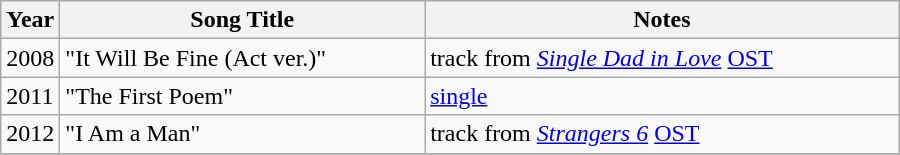<table class="wikitable" style="width:600px">
<tr>
<th width=10>Year</th>
<th>Song Title</th>
<th>Notes</th>
</tr>
<tr>
<td>2008</td>
<td> "It Will Be Fine (Act ver.)"</td>
<td>track from <em><a href='#'>Single Dad in Love</a></em> <a href='#'>OST</a></td>
</tr>
<tr>
<td>2011</td>
<td> "The First Poem"</td>
<td><a href='#'>single</a></td>
</tr>
<tr>
<td>2012</td>
<td> "I Am a Man"</td>
<td>track from <em><a href='#'>Strangers 6</a></em> <a href='#'>OST</a></td>
</tr>
<tr>
</tr>
</table>
